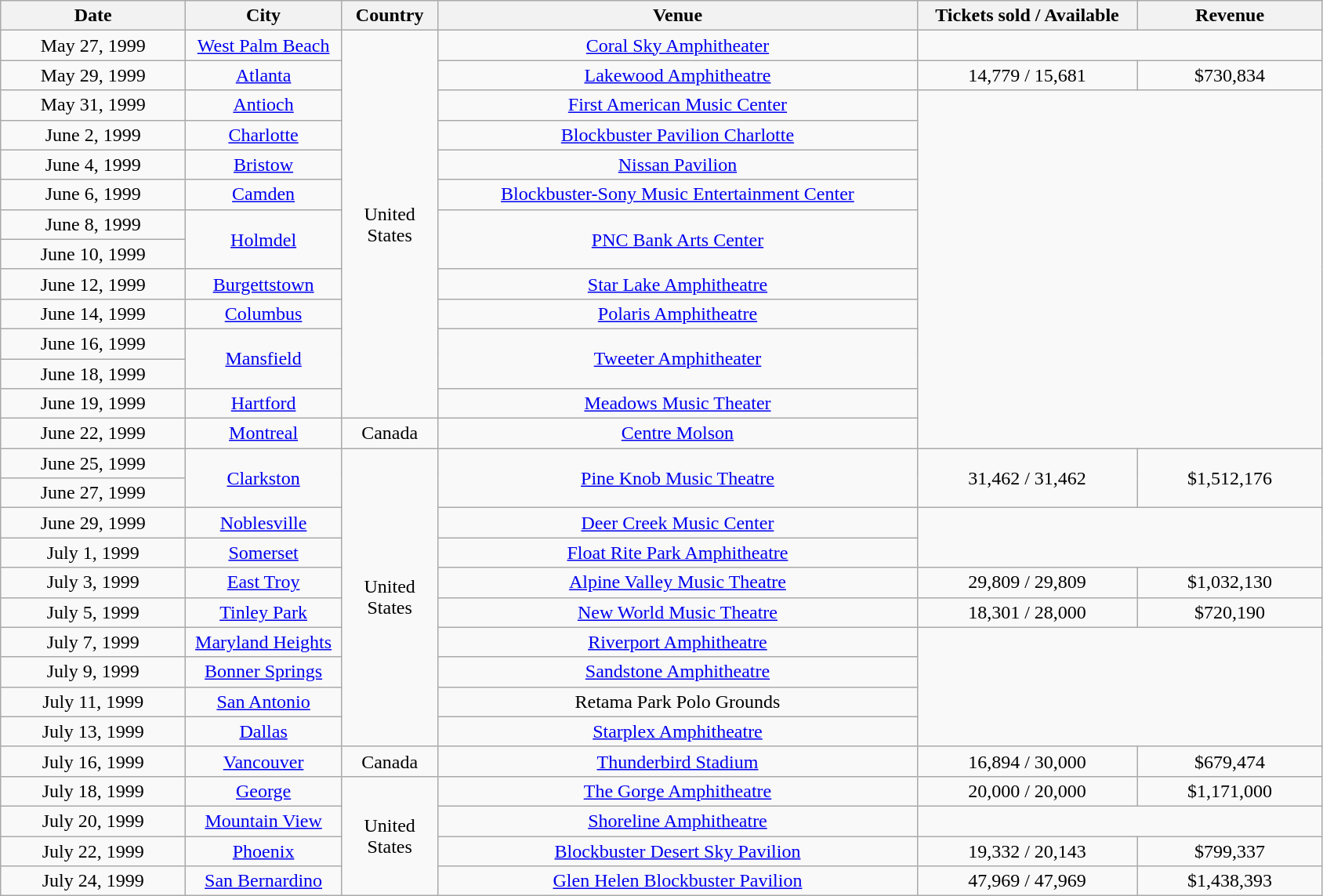<table class="wikitable" style="text-align:center;">
<tr>
<th width="150">Date</th>
<th width="125">City</th>
<th width="75">Country</th>
<th width="400">Venue</th>
<th width="180">Tickets sold / Available</th>
<th width="150">Revenue</th>
</tr>
<tr>
<td>May 27, 1999</td>
<td><a href='#'>West Palm Beach</a></td>
<td rowspan="13">United States</td>
<td><a href='#'>Coral Sky Amphitheater</a></td>
</tr>
<tr>
<td>May 29, 1999</td>
<td><a href='#'>Atlanta</a></td>
<td><a href='#'>Lakewood Amphitheatre</a></td>
<td>14,779 / 15,681</td>
<td>$730,834</td>
</tr>
<tr>
<td>May 31, 1999</td>
<td><a href='#'>Antioch</a></td>
<td><a href='#'>First American Music Center</a></td>
</tr>
<tr>
<td>June 2, 1999</td>
<td><a href='#'>Charlotte</a></td>
<td><a href='#'>Blockbuster Pavilion Charlotte</a></td>
</tr>
<tr>
<td>June 4, 1999</td>
<td><a href='#'>Bristow</a></td>
<td><a href='#'>Nissan Pavilion</a></td>
</tr>
<tr>
<td>June 6, 1999</td>
<td><a href='#'>Camden</a></td>
<td><a href='#'>Blockbuster-Sony Music Entertainment Center</a></td>
</tr>
<tr>
<td>June 8, 1999</td>
<td rowspan="2"><a href='#'>Holmdel</a></td>
<td rowspan="2"><a href='#'>PNC Bank Arts Center</a></td>
</tr>
<tr>
<td>June 10, 1999</td>
</tr>
<tr>
<td>June 12, 1999</td>
<td><a href='#'>Burgettstown</a></td>
<td><a href='#'>Star Lake Amphitheatre</a></td>
</tr>
<tr>
<td>June 14, 1999</td>
<td><a href='#'>Columbus</a></td>
<td><a href='#'>Polaris Amphitheatre</a></td>
</tr>
<tr>
<td>June 16, 1999</td>
<td rowspan="2"><a href='#'>Mansfield</a></td>
<td rowspan="2"><a href='#'>Tweeter Amphitheater</a></td>
</tr>
<tr>
<td>June 18, 1999</td>
</tr>
<tr>
<td>June 19, 1999</td>
<td><a href='#'>Hartford</a></td>
<td><a href='#'>Meadows Music Theater</a></td>
</tr>
<tr>
<td>June 22, 1999</td>
<td><a href='#'>Montreal</a></td>
<td>Canada</td>
<td><a href='#'>Centre Molson</a></td>
</tr>
<tr>
<td>June 25, 1999</td>
<td rowspan="2"><a href='#'>Clarkston</a></td>
<td rowspan="10">United States</td>
<td rowspan="2"><a href='#'>Pine Knob Music Theatre</a></td>
<td rowspan="2">31,462 / 31,462</td>
<td rowspan="2">$1,512,176</td>
</tr>
<tr>
<td>June 27, 1999</td>
</tr>
<tr>
<td>June 29, 1999</td>
<td><a href='#'>Noblesville</a></td>
<td><a href='#'>Deer Creek Music Center</a></td>
</tr>
<tr>
<td>July 1, 1999</td>
<td><a href='#'>Somerset</a></td>
<td><a href='#'>Float Rite Park Amphitheatre</a></td>
</tr>
<tr>
<td>July 3, 1999</td>
<td><a href='#'>East Troy</a></td>
<td><a href='#'>Alpine Valley Music Theatre</a></td>
<td>29,809 / 29,809</td>
<td>$1,032,130</td>
</tr>
<tr>
<td>July 5, 1999</td>
<td><a href='#'>Tinley Park</a></td>
<td><a href='#'>New World Music Theatre</a></td>
<td>18,301 / 28,000</td>
<td>$720,190</td>
</tr>
<tr>
<td>July 7, 1999</td>
<td><a href='#'>Maryland Heights</a></td>
<td><a href='#'>Riverport Amphitheatre</a></td>
</tr>
<tr>
<td>July 9, 1999</td>
<td><a href='#'>Bonner Springs</a></td>
<td><a href='#'>Sandstone Amphitheatre</a></td>
</tr>
<tr>
<td>July 11, 1999</td>
<td><a href='#'>San Antonio</a></td>
<td>Retama Park Polo Grounds</td>
</tr>
<tr>
<td>July 13, 1999</td>
<td><a href='#'>Dallas</a></td>
<td><a href='#'>Starplex Amphitheatre</a></td>
</tr>
<tr>
<td>July 16, 1999</td>
<td><a href='#'>Vancouver</a></td>
<td>Canada</td>
<td><a href='#'>Thunderbird Stadium</a></td>
<td>16,894 / 30,000</td>
<td>$679,474</td>
</tr>
<tr>
<td>July 18, 1999</td>
<td><a href='#'>George</a></td>
<td rowspan="4">United States</td>
<td><a href='#'>The Gorge Amphitheatre</a></td>
<td>20,000 / 20,000</td>
<td>$1,171,000</td>
</tr>
<tr>
<td>July 20, 1999</td>
<td><a href='#'>Mountain View</a></td>
<td><a href='#'>Shoreline Amphitheatre</a></td>
</tr>
<tr>
<td>July 22, 1999</td>
<td><a href='#'>Phoenix</a></td>
<td><a href='#'>Blockbuster Desert Sky Pavilion</a></td>
<td>19,332 / 20,143</td>
<td>$799,337</td>
</tr>
<tr>
<td>July 24, 1999</td>
<td><a href='#'>San Bernardino</a></td>
<td><a href='#'>Glen Helen Blockbuster Pavilion</a></td>
<td>47,969 / 47,969</td>
<td>$1,438,393</td>
</tr>
</table>
